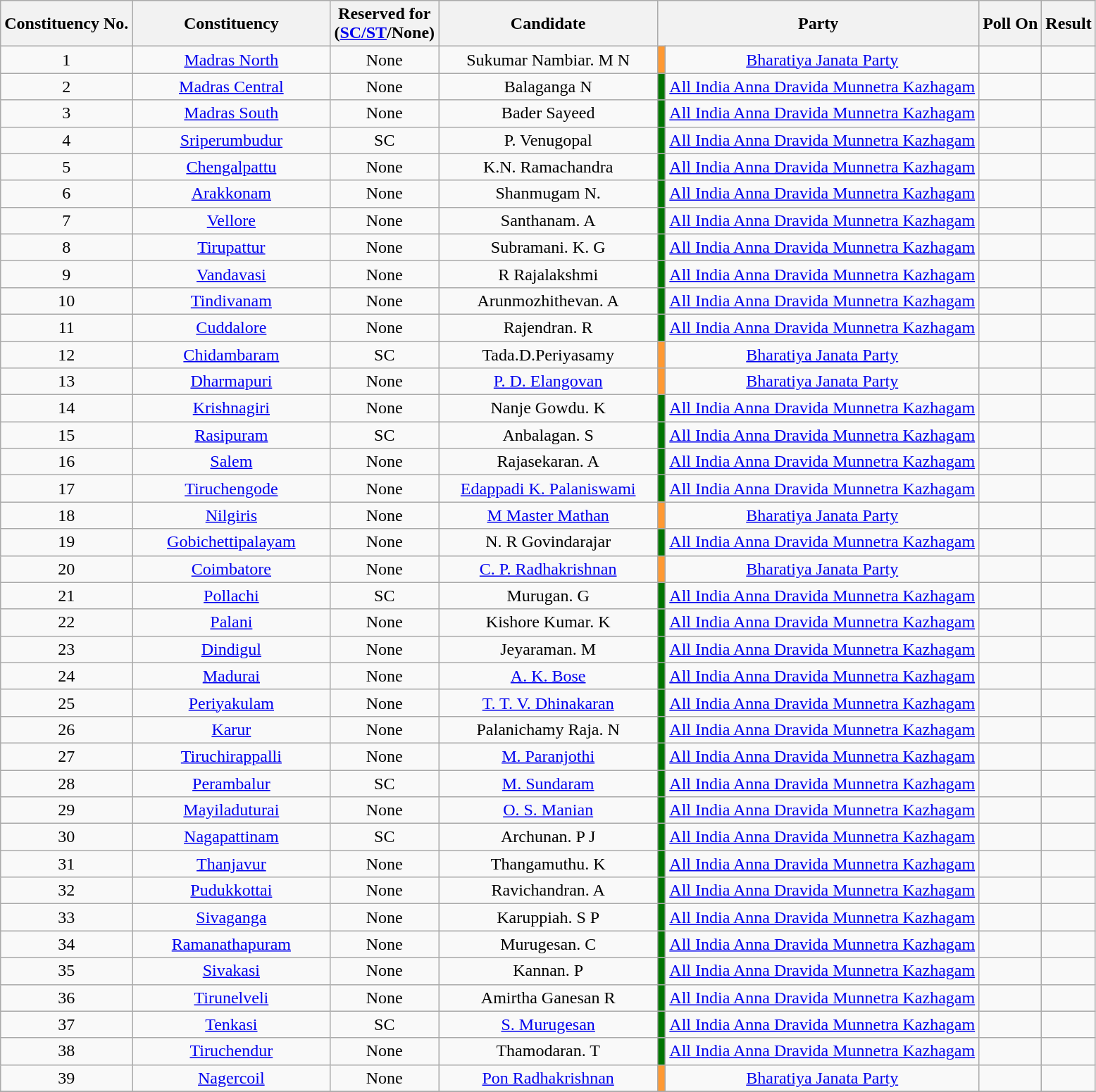<table class="wikitable sortable" style="text-align:center">
<tr>
<th>Constituency No.</th>
<th style="width:180px;">Constituency</th>
<th>Reserved for<br>(<a href='#'>SC/ST</a>/None)</th>
<th style="width:200px;">Candidate</th>
<th colspan="2">Party</th>
<th>Poll On</th>
<th>Result</th>
</tr>
<tr>
<td>1</td>
<td><a href='#'>Madras North</a></td>
<td>None</td>
<td>Sukumar Nambiar. M N</td>
<td bgcolor=#FF9933></td>
<td><a href='#'>Bharatiya Janata Party</a></td>
<td></td>
<td></td>
</tr>
<tr>
<td>2</td>
<td><a href='#'>Madras Central</a></td>
<td>None</td>
<td>Balaganga N</td>
<td bgcolor=#007500></td>
<td><a href='#'>All India Anna Dravida Munnetra Kazhagam</a></td>
<td></td>
<td></td>
</tr>
<tr>
<td>3</td>
<td><a href='#'>Madras South</a></td>
<td>None</td>
<td>Bader Sayeed</td>
<td bgcolor=#007500></td>
<td><a href='#'>All India Anna Dravida Munnetra Kazhagam</a></td>
<td></td>
<td></td>
</tr>
<tr>
<td>4</td>
<td><a href='#'>Sriperumbudur</a></td>
<td>SC</td>
<td>P. Venugopal</td>
<td bgcolor=#007500></td>
<td><a href='#'>All India Anna Dravida Munnetra Kazhagam</a></td>
<td></td>
<td></td>
</tr>
<tr>
<td>5</td>
<td><a href='#'>Chengalpattu</a></td>
<td>None</td>
<td>K.N. Ramachandra</td>
<td bgcolor=#007500></td>
<td><a href='#'>All India Anna Dravida Munnetra Kazhagam</a></td>
<td></td>
<td></td>
</tr>
<tr>
<td>6</td>
<td><a href='#'>Arakkonam</a></td>
<td>None</td>
<td>Shanmugam N.</td>
<td bgcolor=#007500></td>
<td><a href='#'>All India Anna Dravida Munnetra Kazhagam</a></td>
<td></td>
<td></td>
</tr>
<tr>
<td>7</td>
<td><a href='#'>Vellore</a></td>
<td>None</td>
<td>Santhanam. A</td>
<td bgcolor=#007500></td>
<td><a href='#'>All India Anna Dravida Munnetra Kazhagam</a></td>
<td></td>
<td></td>
</tr>
<tr>
<td>8</td>
<td><a href='#'>Tirupattur</a></td>
<td>None</td>
<td>Subramani. K. G</td>
<td bgcolor=#007500></td>
<td><a href='#'>All India Anna Dravida Munnetra Kazhagam</a></td>
<td></td>
<td></td>
</tr>
<tr>
<td>9</td>
<td><a href='#'>Vandavasi</a></td>
<td>None</td>
<td>R Rajalakshmi</td>
<td bgcolor=#007500></td>
<td><a href='#'>All India Anna Dravida Munnetra Kazhagam</a></td>
<td></td>
<td></td>
</tr>
<tr>
<td>10</td>
<td><a href='#'>Tindivanam</a></td>
<td>None</td>
<td>Arunmozhithevan. A</td>
<td bgcolor=#007500></td>
<td><a href='#'>All India Anna Dravida Munnetra Kazhagam</a></td>
<td></td>
<td></td>
</tr>
<tr>
<td>11</td>
<td><a href='#'>Cuddalore</a></td>
<td>None</td>
<td>Rajendran. R</td>
<td bgcolor=#007500></td>
<td><a href='#'>All India Anna Dravida Munnetra Kazhagam</a></td>
<td></td>
<td></td>
</tr>
<tr>
<td>12</td>
<td><a href='#'>Chidambaram</a></td>
<td>SC</td>
<td>Tada.D.Periyasamy</td>
<td bgcolor=#FF9933></td>
<td><a href='#'>Bharatiya Janata Party</a></td>
<td></td>
<td></td>
</tr>
<tr>
<td>13</td>
<td><a href='#'>Dharmapuri</a></td>
<td>None</td>
<td><a href='#'>P. D. Elangovan</a></td>
<td bgcolor=#FF9933></td>
<td><a href='#'>Bharatiya Janata Party</a></td>
<td></td>
<td></td>
</tr>
<tr>
<td>14</td>
<td><a href='#'>Krishnagiri</a></td>
<td>None</td>
<td>Nanje Gowdu. K</td>
<td bgcolor=#007500></td>
<td><a href='#'>All India Anna Dravida Munnetra Kazhagam</a></td>
<td></td>
<td></td>
</tr>
<tr>
<td>15</td>
<td><a href='#'>Rasipuram</a></td>
<td>SC</td>
<td>Anbalagan. S</td>
<td bgcolor=#007500></td>
<td><a href='#'>All India Anna Dravida Munnetra Kazhagam</a></td>
<td></td>
<td></td>
</tr>
<tr>
<td>16</td>
<td><a href='#'>Salem</a></td>
<td>None</td>
<td>Rajasekaran. A</td>
<td bgcolor=#007500></td>
<td><a href='#'>All India Anna Dravida Munnetra Kazhagam</a></td>
<td></td>
<td></td>
</tr>
<tr>
<td>17</td>
<td><a href='#'>Tiruchengode</a></td>
<td>None</td>
<td><a href='#'>Edappadi K. Palaniswami</a></td>
<td bgcolor=#007500></td>
<td><a href='#'>All India Anna Dravida Munnetra Kazhagam</a></td>
<td></td>
<td></td>
</tr>
<tr>
<td>18</td>
<td><a href='#'>Nilgiris</a></td>
<td>None</td>
<td><a href='#'>M Master Mathan</a></td>
<td bgcolor=#FF9933></td>
<td><a href='#'>Bharatiya Janata Party</a></td>
<td></td>
<td></td>
</tr>
<tr>
<td>19</td>
<td><a href='#'>Gobichettipalayam</a></td>
<td>None</td>
<td>N. R Govindarajar</td>
<td bgcolor=#007500></td>
<td><a href='#'>All India Anna Dravida Munnetra Kazhagam</a></td>
<td></td>
<td></td>
</tr>
<tr>
<td>20</td>
<td><a href='#'>Coimbatore</a></td>
<td>None</td>
<td><a href='#'>C. P. Radhakrishnan</a></td>
<td bgcolor=#FF9933></td>
<td><a href='#'>Bharatiya Janata Party</a></td>
<td></td>
<td></td>
</tr>
<tr>
<td>21</td>
<td><a href='#'>Pollachi</a></td>
<td>SC</td>
<td>Murugan. G</td>
<td bgcolor=#007500></td>
<td><a href='#'>All India Anna Dravida Munnetra Kazhagam</a></td>
<td></td>
<td></td>
</tr>
<tr>
<td>22</td>
<td><a href='#'>Palani</a></td>
<td>None</td>
<td>Kishore Kumar. K</td>
<td bgcolor=#007500></td>
<td><a href='#'>All India Anna Dravida Munnetra Kazhagam</a></td>
<td></td>
<td></td>
</tr>
<tr>
<td>23</td>
<td><a href='#'>Dindigul</a></td>
<td>None</td>
<td>Jeyaraman. M</td>
<td bgcolor=#007500></td>
<td><a href='#'>All India Anna Dravida Munnetra Kazhagam</a></td>
<td></td>
<td></td>
</tr>
<tr>
<td>24</td>
<td><a href='#'>Madurai</a></td>
<td>None</td>
<td><a href='#'>A. K. Bose</a></td>
<td bgcolor=#007500></td>
<td><a href='#'>All India Anna Dravida Munnetra Kazhagam</a></td>
<td></td>
<td></td>
</tr>
<tr>
<td>25</td>
<td><a href='#'>Periyakulam</a></td>
<td>None</td>
<td><a href='#'>T. T. V. Dhinakaran</a></td>
<td bgcolor=#007500></td>
<td><a href='#'>All India Anna Dravida Munnetra Kazhagam</a></td>
<td></td>
<td></td>
</tr>
<tr>
<td>26</td>
<td><a href='#'>Karur</a></td>
<td>None</td>
<td>Palanichamy Raja. N</td>
<td bgcolor=#007500></td>
<td><a href='#'>All India Anna Dravida Munnetra Kazhagam</a></td>
<td></td>
<td></td>
</tr>
<tr>
<td>27</td>
<td><a href='#'>Tiruchirappalli</a></td>
<td>None</td>
<td><a href='#'>M. Paranjothi</a></td>
<td bgcolor=#007500></td>
<td><a href='#'>All India Anna Dravida Munnetra Kazhagam</a></td>
<td></td>
<td></td>
</tr>
<tr>
<td>28</td>
<td><a href='#'>Perambalur</a></td>
<td>SC</td>
<td><a href='#'>M. Sundaram</a></td>
<td bgcolor=#007500></td>
<td><a href='#'>All India Anna Dravida Munnetra Kazhagam</a></td>
<td></td>
<td></td>
</tr>
<tr>
<td>29</td>
<td><a href='#'>Mayiladuturai</a></td>
<td>None</td>
<td><a href='#'>O. S. Manian</a></td>
<td bgcolor=#007500></td>
<td><a href='#'>All India Anna Dravida Munnetra Kazhagam</a></td>
<td></td>
<td></td>
</tr>
<tr>
<td>30</td>
<td><a href='#'>Nagapattinam</a></td>
<td>SC</td>
<td>Archunan. P J</td>
<td bgcolor=#007500></td>
<td><a href='#'>All India Anna Dravida Munnetra Kazhagam</a></td>
<td></td>
<td></td>
</tr>
<tr>
<td>31</td>
<td><a href='#'>Thanjavur</a></td>
<td>None</td>
<td>Thangamuthu. K</td>
<td bgcolor=#007500></td>
<td><a href='#'>All India Anna Dravida Munnetra Kazhagam</a></td>
<td></td>
<td></td>
</tr>
<tr>
<td>32</td>
<td><a href='#'>Pudukkottai</a></td>
<td>None</td>
<td>Ravichandran. A</td>
<td bgcolor=#007500></td>
<td><a href='#'>All India Anna Dravida Munnetra Kazhagam</a></td>
<td></td>
<td></td>
</tr>
<tr>
<td>33</td>
<td><a href='#'>Sivaganga</a></td>
<td>None</td>
<td>Karuppiah. S P</td>
<td bgcolor=#007500></td>
<td><a href='#'>All India Anna Dravida Munnetra Kazhagam</a></td>
<td></td>
<td></td>
</tr>
<tr>
<td>34</td>
<td><a href='#'>Ramanathapuram</a></td>
<td>None</td>
<td>Murugesan. C</td>
<td bgcolor=#007500></td>
<td><a href='#'>All India Anna Dravida Munnetra Kazhagam</a></td>
<td></td>
<td></td>
</tr>
<tr>
<td>35</td>
<td><a href='#'>Sivakasi</a></td>
<td>None</td>
<td>Kannan. P</td>
<td bgcolor=#007500></td>
<td><a href='#'>All India Anna Dravida Munnetra Kazhagam</a></td>
<td></td>
<td></td>
</tr>
<tr>
<td>36</td>
<td><a href='#'>Tirunelveli</a></td>
<td>None</td>
<td>Amirtha Ganesan R</td>
<td bgcolor=#007500></td>
<td><a href='#'>All India Anna Dravida Munnetra Kazhagam</a></td>
<td></td>
<td></td>
</tr>
<tr>
<td>37</td>
<td><a href='#'>Tenkasi</a></td>
<td>SC</td>
<td><a href='#'>S. Murugesan</a></td>
<td bgcolor=#007500></td>
<td><a href='#'>All India Anna Dravida Munnetra Kazhagam</a></td>
<td></td>
<td></td>
</tr>
<tr>
<td>38</td>
<td><a href='#'>Tiruchendur</a></td>
<td>None</td>
<td>Thamodaran. T</td>
<td bgcolor=#007500></td>
<td><a href='#'>All India Anna Dravida Munnetra Kazhagam</a></td>
<td></td>
<td></td>
</tr>
<tr>
<td>39</td>
<td><a href='#'>Nagercoil</a></td>
<td>None</td>
<td><a href='#'>Pon Radhakrishnan</a></td>
<td bgcolor=#FF9933></td>
<td><a href='#'>Bharatiya Janata Party</a></td>
<td></td>
<td></td>
</tr>
<tr>
</tr>
</table>
